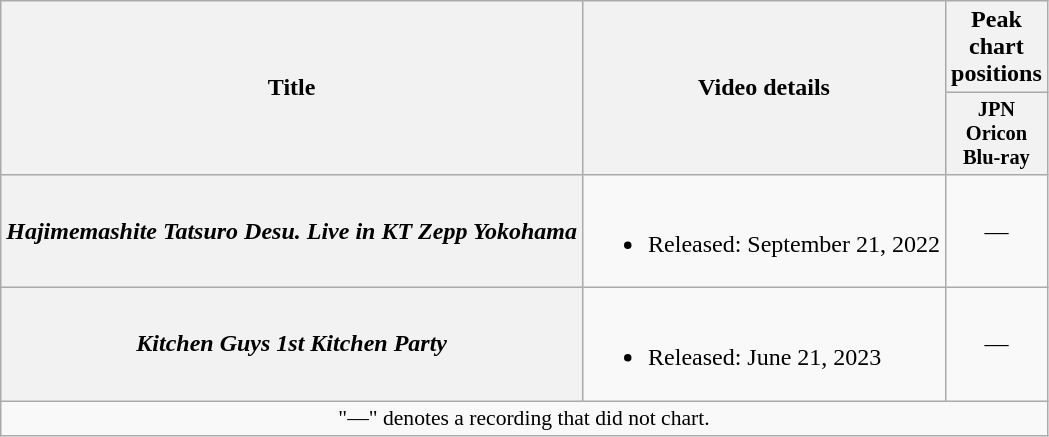<table class="wikitable plainrowheaders">
<tr>
<th scope="col" rowspan="2">Title</th>
<th scope="col" rowspan="2">Video details</th>
<th scope="col">Peak chart positions</th>
</tr>
<tr>
<th scope="col" style="width:4em;font-size:85%">JPN<br>Oricon<br>Blu-ray</th>
</tr>
<tr>
<th scope="row"><em>Hajimemashite Tatsuro Desu. Live in KT Zepp Yokohama</em><br></th>
<td><br><ul><li>Released: September 21, 2022</li></ul></td>
<td align="center">—</td>
</tr>
<tr>
<th scope="row"><em>Kitchen Guys 1st Kitchen Party</em></th>
<td><br><ul><li>Released: June 21, 2023</li></ul></td>
<td align="center">—</td>
</tr>
<tr>
<td align="center" colspan="5" style="font-size:90%">"—" denotes a recording that did not chart.</td>
</tr>
</table>
